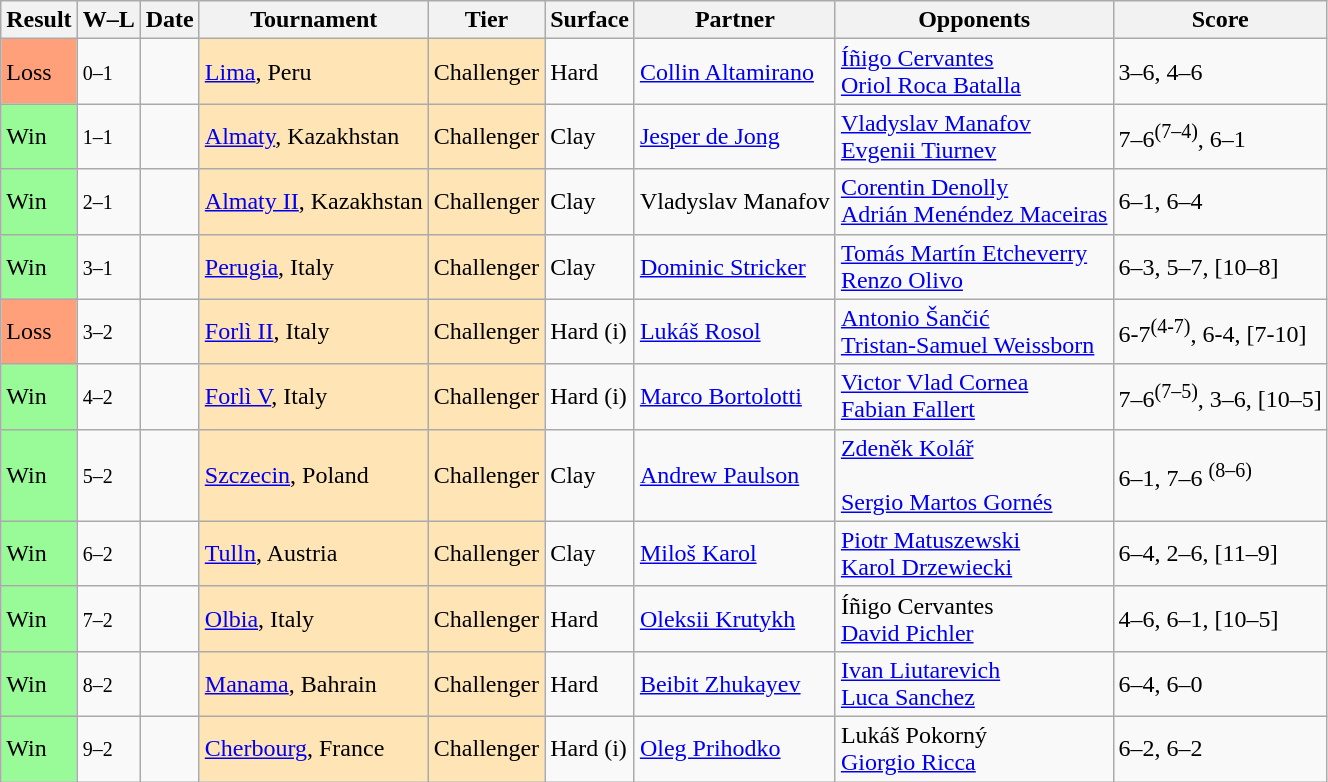<table class="sortable wikitable nowrap">
<tr>
<th>Result</th>
<th class="unsortable">W–L</th>
<th>Date</th>
<th>Tournament</th>
<th>Tier</th>
<th>Surface</th>
<th>Partner</th>
<th>Opponents</th>
<th class="unsortable">Score</th>
</tr>
<tr>
<td bgcolor=ffa07a>Loss</td>
<td><small>0–1</small></td>
<td><a href='#'></a></td>
<td style="background:moccasin;"><a href='#'>Lima</a>, Peru</td>
<td style="background:moccasin;">Challenger</td>
<td>Hard</td>
<td> <a href='#'>Collin Altamirano</a></td>
<td> <a href='#'>Íñigo Cervantes</a> <br> <a href='#'>Oriol Roca Batalla</a></td>
<td>3–6, 4–6</td>
</tr>
<tr>
<td bgcolor=98fb98>Win</td>
<td><small>1–1</small></td>
<td><a href='#'></a></td>
<td style="background:moccasin;"><a href='#'>Almaty</a>, Kazakhstan</td>
<td style="background:moccasin;">Challenger</td>
<td>Clay</td>
<td> <a href='#'>Jesper de Jong</a></td>
<td> <a href='#'>Vladyslav Manafov</a><br> <a href='#'>Evgenii Tiurnev</a></td>
<td>7–6<sup>(7–4)</sup>, 6–1</td>
</tr>
<tr>
<td bgcolor=98fb98>Win</td>
<td><small>2–1</small></td>
<td><a href='#'></a></td>
<td style="background:moccasin;"><a href='#'>Almaty II</a>, Kazakhstan</td>
<td style="background:moccasin;">Challenger</td>
<td>Clay</td>
<td> Vladyslav Manafov</td>
<td> <a href='#'>Corentin Denolly</a><br> <a href='#'>Adrián Menéndez Maceiras</a></td>
<td>6–1, 6–4</td>
</tr>
<tr>
<td bgcolor=98fb98>Win</td>
<td><small>3–1</small></td>
<td><a href='#'></a></td>
<td style="background:moccasin;"><a href='#'>Perugia</a>, Italy</td>
<td style="background:moccasin;">Challenger</td>
<td>Clay</td>
<td> <a href='#'>Dominic Stricker</a></td>
<td> <a href='#'>Tomás Martín Etcheverry</a><br> <a href='#'>Renzo Olivo</a></td>
<td>6–3, 5–7, [10–8]</td>
</tr>
<tr>
<td bgcolor=ffa07a>Loss</td>
<td><small>3–2</small></td>
<td><a href='#'></a></td>
<td style="background:moccasin;"><a href='#'>Forlì II</a>, Italy</td>
<td style="background:moccasin;">Challenger</td>
<td>Hard (i)</td>
<td> <a href='#'>Lukáš Rosol</a></td>
<td> <a href='#'>Antonio Šančić</a><br> <a href='#'>Tristan-Samuel Weissborn</a></td>
<td>6-7<sup>(4-7)</sup>, 6-4, [7-10]</td>
</tr>
<tr>
<td bgcolor=98fb98>Win</td>
<td><small>4–2</small></td>
<td><a href='#'></a></td>
<td style="background:moccasin;"><a href='#'>Forlì V</a>, Italy</td>
<td style="background:moccasin;">Challenger</td>
<td>Hard (i)</td>
<td> <a href='#'>Marco Bortolotti</a></td>
<td> <a href='#'>Victor Vlad Cornea</a><br> <a href='#'>Fabian Fallert</a></td>
<td>7–6<sup>(7–5)</sup>, 3–6, [10–5]</td>
</tr>
<tr>
<td bgcolor=98fb98>Win</td>
<td><small>5–2</small></td>
<td><a href='#'></a></td>
<td style="background:moccasin;"><a href='#'>Szczecin</a>, Poland</td>
<td style="background:moccasin;">Challenger</td>
<td>Clay</td>
<td> <a href='#'>Andrew Paulson</a></td>
<td> <a href='#'>Zdeněk Kolář</a><br><br> <a href='#'>Sergio Martos Gornés</a></td>
<td>6–1, 7–6 <sup>(8–6)</sup></td>
</tr>
<tr>
<td bgcolor=98fb98>Win</td>
<td><small>6–2</small></td>
<td><a href='#'></a></td>
<td style="background:moccasin;"><a href='#'>Tulln</a>, Austria</td>
<td style="background:moccasin;">Challenger</td>
<td>Clay</td>
<td> <a href='#'>Miloš Karol</a></td>
<td> <a href='#'>Piotr Matuszewski</a> <br>  <a href='#'>Karol Drzewiecki</a></td>
<td>6–4, 2–6, [11–9]</td>
</tr>
<tr>
<td bgcolor=98fb98>Win</td>
<td><small>7–2</small></td>
<td><a href='#'></a></td>
<td style="background:moccasin;"><a href='#'>Olbia</a>, Italy</td>
<td style="background:moccasin;">Challenger</td>
<td>Hard</td>
<td> <a href='#'>Oleksii Krutykh</a></td>
<td> Íñigo Cervantes<br> <a href='#'>David Pichler</a></td>
<td>4–6, 6–1, [10–5]</td>
</tr>
<tr>
<td bgcolor=98fb98>Win</td>
<td><small>8–2</small></td>
<td><a href='#'></a></td>
<td style="background:moccasin;"><a href='#'>Manama</a>, Bahrain</td>
<td style="background:moccasin;">Challenger</td>
<td>Hard</td>
<td> <a href='#'>Beibit Zhukayev</a></td>
<td> <a href='#'>Ivan Liutarevich</a><br> <a href='#'>Luca Sanchez</a></td>
<td>6–4, 6–0</td>
</tr>
<tr>
<td bgcolor=98fb98>Win</td>
<td><small>9–2</small></td>
<td><a href='#'></a></td>
<td style="background:moccasin;"><a href='#'>Cherbourg</a>, France</td>
<td style="background:moccasin;">Challenger</td>
<td>Hard (i)</td>
<td> <a href='#'>Oleg Prihodko</a></td>
<td> Lukáš Pokorný<br> <a href='#'>Giorgio Ricca</a></td>
<td>6–2, 6–2</td>
</tr>
</table>
